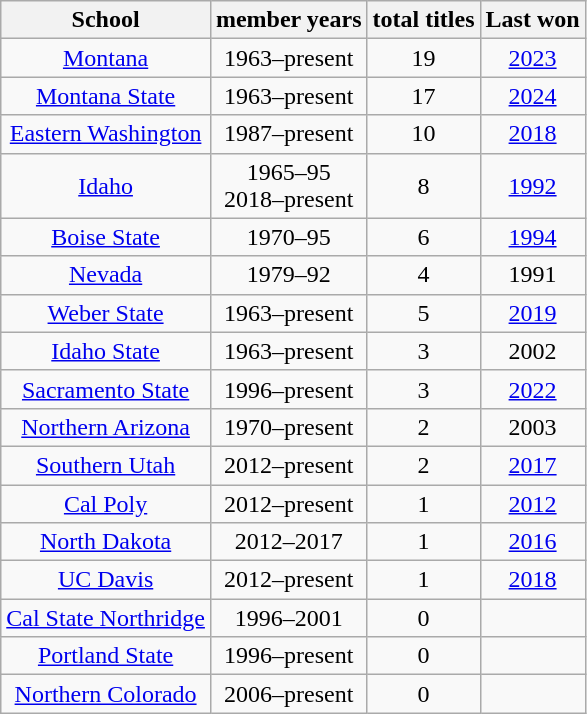<table class="wikitable sortable" style="text-align: center">
<tr>
<th>School</th>
<th>member years</th>
<th>total titles</th>
<th>Last won</th>
</tr>
<tr>
<td><a href='#'>Montana</a></td>
<td>1963–present</td>
<td>19</td>
<td><a href='#'>2023</a></td>
</tr>
<tr>
<td><a href='#'>Montana State</a></td>
<td>1963–present</td>
<td>17</td>
<td><a href='#'>2024</a></td>
</tr>
<tr>
<td><a href='#'>Eastern Washington</a></td>
<td>1987–present</td>
<td>10</td>
<td><a href='#'>2018</a></td>
</tr>
<tr>
<td><a href='#'>Idaho</a></td>
<td>1965–95<br>2018–present</td>
<td>8</td>
<td><a href='#'>1992</a> </td>
</tr>
<tr>
<td><a href='#'>Boise State</a></td>
<td>1970–95</td>
<td>6</td>
<td><a href='#'>1994</a></td>
</tr>
<tr>
<td><a href='#'>Nevada</a></td>
<td>1979–92</td>
<td>4</td>
<td>1991</td>
</tr>
<tr>
<td><a href='#'>Weber State</a></td>
<td>1963–present</td>
<td>5</td>
<td><a href='#'>2019</a></td>
</tr>
<tr>
<td><a href='#'>Idaho State</a></td>
<td>1963–present</td>
<td>3</td>
<td>2002</td>
</tr>
<tr>
<td><a href='#'>Sacramento State</a></td>
<td>1996–present</td>
<td>3</td>
<td><a href='#'>2022</a></td>
</tr>
<tr>
<td><a href='#'>Northern Arizona</a></td>
<td>1970–present</td>
<td>2</td>
<td>2003</td>
</tr>
<tr>
<td><a href='#'>Southern Utah</a></td>
<td>2012–present</td>
<td>2</td>
<td><a href='#'>2017</a></td>
</tr>
<tr>
<td><a href='#'>Cal Poly</a></td>
<td>2012–present</td>
<td>1</td>
<td><a href='#'>2012</a></td>
</tr>
<tr>
<td><a href='#'>North Dakota</a></td>
<td>2012–2017</td>
<td>1</td>
<td><a href='#'>2016</a></td>
</tr>
<tr>
<td><a href='#'>UC Davis</a></td>
<td>2012–present</td>
<td>1</td>
<td><a href='#'>2018</a></td>
</tr>
<tr>
<td><a href='#'>Cal State Northridge</a></td>
<td>1996–2001</td>
<td>0</td>
<td></td>
</tr>
<tr>
<td><a href='#'>Portland State</a></td>
<td>1996–present</td>
<td>0</td>
<td></td>
</tr>
<tr>
<td><a href='#'>Northern Colorado</a></td>
<td>2006–present</td>
<td>0</td>
<td></td>
</tr>
</table>
